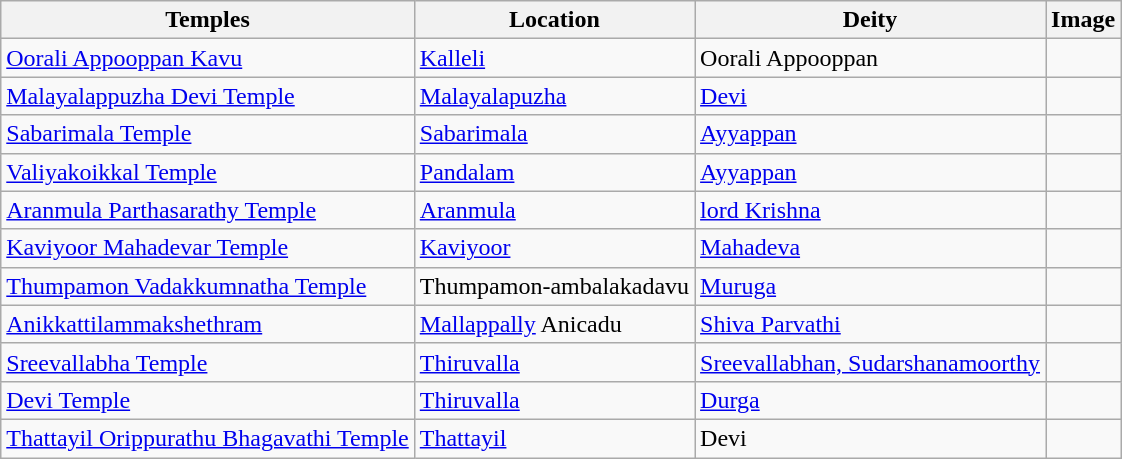<table class="wikitable sortable">
<tr>
<th>Temples</th>
<th>Location</th>
<th>Deity</th>
<th>Image</th>
</tr>
<tr>
<td><a href='#'>Oorali Appooppan Kavu</a></td>
<td><a href='#'>Kalleli</a></td>
<td>Oorali Appooppan</td>
<td></td>
</tr>
<tr>
<td><a href='#'>Malayalappuzha Devi Temple</a></td>
<td><a href='#'>Malayalapuzha</a></td>
<td><a href='#'>Devi</a></td>
<td></td>
</tr>
<tr>
<td><a href='#'>Sabarimala Temple</a></td>
<td><a href='#'>Sabarimala</a></td>
<td><a href='#'>Ayyappan</a></td>
<td></td>
</tr>
<tr>
<td><a href='#'>Valiyakoikkal Temple</a></td>
<td><a href='#'>Pandalam</a></td>
<td><a href='#'>Ayyappan</a></td>
<td></td>
</tr>
<tr>
<td><a href='#'>Aranmula Parthasarathy Temple</a></td>
<td><a href='#'>Aranmula</a></td>
<td><a href='#'>lord Krishna</a></td>
<td></td>
</tr>
<tr>
<td><a href='#'>Kaviyoor Mahadevar Temple</a></td>
<td><a href='#'>Kaviyoor</a></td>
<td><a href='#'>Mahadeva</a></td>
<td></td>
</tr>
<tr>
<td><a href='#'>Thumpamon Vadakkumnatha Temple</a></td>
<td>Thumpamon-ambalakadavu</td>
<td><a href='#'>Muruga</a></td>
<td></td>
</tr>
<tr>
<td><a href='#'>Anikkattilammakshethram</a></td>
<td><a href='#'>Mallappally</a> Anicadu</td>
<td><a href='#'>Shiva Parvathi</a></td>
<td></td>
</tr>
<tr>
<td><a href='#'>Sreevallabha Temple</a></td>
<td><a href='#'>Thiruvalla</a></td>
<td><a href='#'>Sreevallabhan, Sudarshanamoorthy</a></td>
<td></td>
</tr>
<tr>
<td><a href='#'>Devi Temple</a></td>
<td><a href='#'>Thiruvalla</a></td>
<td><a href='#'>Durga</a></td>
<td></td>
</tr>
<tr>
<td><a href='#'>Thattayil Orippurathu Bhagavathi Temple</a></td>
<td><a href='#'>Thattayil</a></td>
<td>Devi</td>
<td></td>
</tr>
</table>
